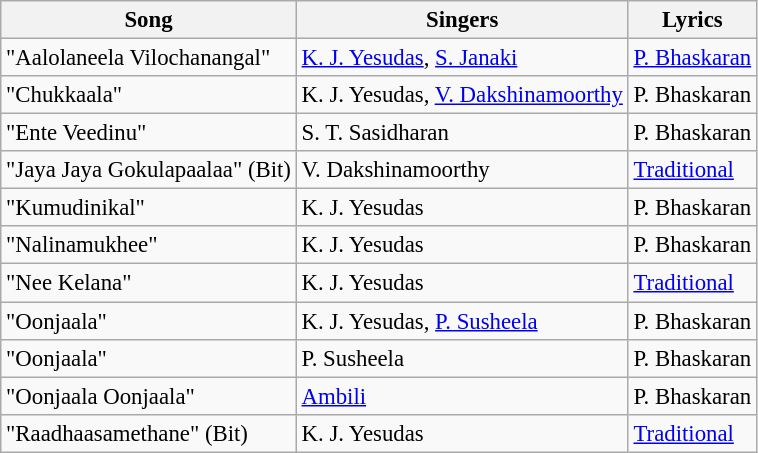<table class="wikitable" style="font-size:95%;">
<tr>
<th>Song</th>
<th>Singers</th>
<th>Lyrics</th>
</tr>
<tr>
<td>"Aalolaneela Vilochanangal"</td>
<td><a href='#'>K. J. Yesudas</a>, <a href='#'>S. Janaki</a></td>
<td><a href='#'>P. Bhaskaran</a></td>
</tr>
<tr>
<td>"Chukkaala"</td>
<td>K. J. Yesudas, <a href='#'>V. Dakshinamoorthy</a></td>
<td>P. Bhaskaran</td>
</tr>
<tr>
<td>"Ente Veedinu"</td>
<td>S. T. Sasidharan</td>
<td>P. Bhaskaran</td>
</tr>
<tr>
<td>"Jaya Jaya Gokulapaalaa" (Bit)</td>
<td>V. Dakshinamoorthy</td>
<td><a href='#'>Traditional</a></td>
</tr>
<tr>
<td>"Kumudinikal"</td>
<td>K. J. Yesudas</td>
<td>P. Bhaskaran</td>
</tr>
<tr>
<td>"Nalinamukhee"</td>
<td>K. J. Yesudas</td>
<td>P. Bhaskaran</td>
</tr>
<tr>
<td>"Nee Kelana"</td>
<td>K. J. Yesudas</td>
<td><a href='#'>Traditional</a></td>
</tr>
<tr>
<td>"Oonjaala"</td>
<td>K. J. Yesudas, <a href='#'>P. Susheela</a></td>
<td>P. Bhaskaran</td>
</tr>
<tr>
<td>"Oonjaala"</td>
<td>P. Susheela</td>
<td>P. Bhaskaran</td>
</tr>
<tr>
<td>"Oonjaala Oonjaala"</td>
<td><a href='#'>Ambili</a></td>
<td>P. Bhaskaran</td>
</tr>
<tr>
<td>"Raadhaasamethane" (Bit)</td>
<td>K. J. Yesudas</td>
<td><a href='#'>Traditional</a></td>
</tr>
</table>
